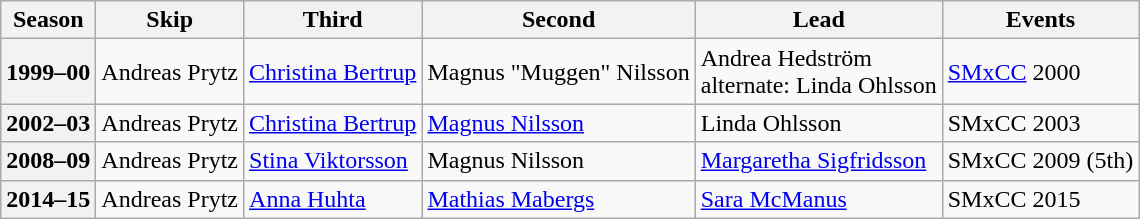<table class="wikitable">
<tr>
<th scope="col">Season</th>
<th scope="col">Skip</th>
<th scope="col">Third</th>
<th scope="col">Second</th>
<th scope="col">Lead</th>
<th scope="col">Events</th>
</tr>
<tr>
<th scope="row">1999–00</th>
<td>Andreas Prytz</td>
<td><a href='#'>Christina Bertrup</a></td>
<td>Magnus "Muggen" Nilsson</td>
<td>Andrea Hedström<br>alternate: Linda Ohlsson</td>
<td><a href='#'>SMxCC</a> 2000 </td>
</tr>
<tr>
<th scope="row">2002–03</th>
<td>Andreas Prytz</td>
<td><a href='#'>Christina Bertrup</a></td>
<td><a href='#'>Magnus Nilsson</a></td>
<td>Linda Ohlsson</td>
<td>SMxCC 2003 </td>
</tr>
<tr>
<th scope="row">2008–09</th>
<td>Andreas Prytz</td>
<td><a href='#'>Stina Viktorsson</a></td>
<td>Magnus Nilsson</td>
<td><a href='#'>Margaretha Sigfridsson</a></td>
<td>SMxCC 2009 (5th)</td>
</tr>
<tr>
<th scope="row">2014–15</th>
<td>Andreas Prytz</td>
<td><a href='#'>Anna Huhta</a></td>
<td><a href='#'>Mathias Mabergs</a></td>
<td><a href='#'>Sara McManus</a></td>
<td>SMxCC 2015 </td>
</tr>
</table>
